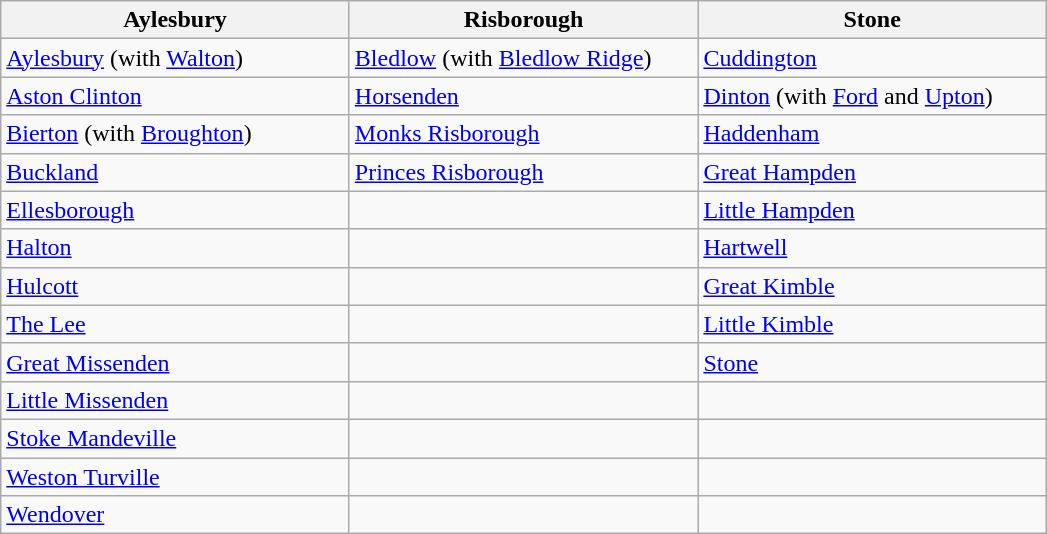<table class="wikitable">
<tr>
<th width="225">Aylesbury</th>
<th width="225">Risborough</th>
<th width="225">Stone</th>
</tr>
<tr>
<td><a href='#'>Aylesbury</a> (with <a href='#'>Walton</a>)</td>
<td><a href='#'>Bledlow</a> (with <a href='#'>Bledlow Ridge</a>)</td>
<td><a href='#'>Cuddington</a></td>
</tr>
<tr>
<td><a href='#'>Aston Clinton</a></td>
<td><a href='#'>Horsenden</a></td>
<td><a href='#'>Dinton</a> (with <a href='#'>Ford</a> and <a href='#'>Upton</a>)</td>
</tr>
<tr>
<td><a href='#'>Bierton</a> (with <a href='#'>Broughton</a>)</td>
<td><a href='#'>Monks Risborough</a></td>
<td><a href='#'>Haddenham</a></td>
</tr>
<tr>
<td><a href='#'>Buckland</a></td>
<td><a href='#'>Princes Risborough</a></td>
<td><a href='#'>Great Hampden</a></td>
</tr>
<tr>
<td><a href='#'>Ellesborough</a></td>
<td> </td>
<td><a href='#'>Little Hampden</a></td>
</tr>
<tr>
<td><a href='#'>Halton</a></td>
<td> </td>
<td><a href='#'>Hartwell</a></td>
</tr>
<tr>
<td><a href='#'>Hulcott</a></td>
<td> </td>
<td><a href='#'>Great Kimble</a></td>
</tr>
<tr>
<td><a href='#'>The Lee</a></td>
<td> </td>
<td><a href='#'>Little Kimble</a></td>
</tr>
<tr>
<td><a href='#'>Great Missenden</a></td>
<td> </td>
<td><a href='#'>Stone</a></td>
</tr>
<tr>
<td><a href='#'>Little Missenden</a></td>
<td> </td>
<td> </td>
</tr>
<tr>
<td><a href='#'>Stoke Mandeville</a></td>
<td> </td>
<td> </td>
</tr>
<tr>
<td><a href='#'>Weston Turville</a></td>
<td> </td>
<td> </td>
</tr>
<tr>
<td><a href='#'>Wendover</a></td>
<td> </td>
<td> </td>
</tr>
</table>
